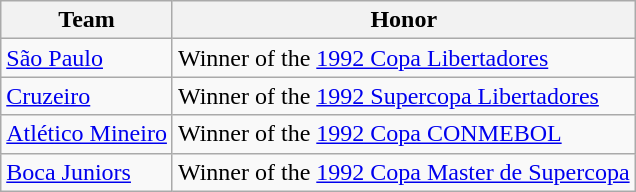<table class="wikitable">
<tr>
<th>Team</th>
<th>Honor</th>
</tr>
<tr>
<td> <a href='#'>São Paulo</a></td>
<td>Winner of the <a href='#'>1992 Copa Libertadores</a></td>
</tr>
<tr>
<td> <a href='#'>Cruzeiro</a></td>
<td>Winner of the <a href='#'>1992 Supercopa Libertadores</a></td>
</tr>
<tr>
<td> <a href='#'>Atlético Mineiro</a></td>
<td>Winner of the <a href='#'>1992 Copa CONMEBOL</a></td>
</tr>
<tr>
<td> <a href='#'>Boca Juniors</a></td>
<td>Winner of the <a href='#'>1992 Copa Master de Supercopa</a></td>
</tr>
</table>
